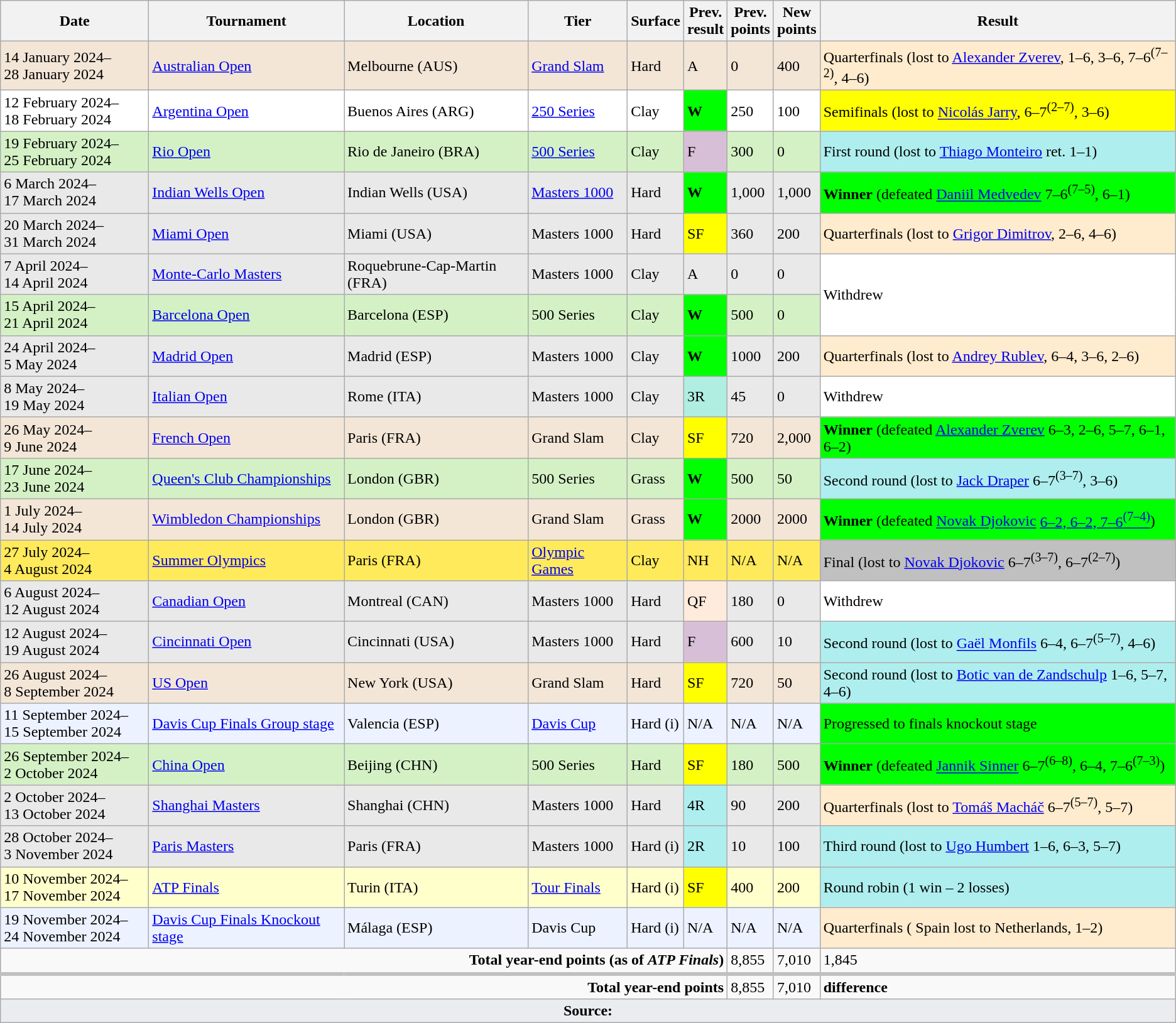<table class="wikitable" style="text-align:left">
<tr>
<th style="width:150px">Date</th>
<th>Tournament</th>
<th>Location</th>
<th>Tier</th>
<th>Surface</th>
<th>Prev.<br>result</th>
<th>Prev.<br>points</th>
<th>New<br>points</th>
<th>Result</th>
</tr>
<tr style="background:#F3E6D7;">
<td>14 January 2024–<br>28 January 2024</td>
<td><a href='#'>Australian Open</a></td>
<td>Melbourne (AUS)</td>
<td><a href='#'>Grand Slam</a></td>
<td>Hard</td>
<td>A</td>
<td>0</td>
<td>400</td>
<td style="background:#ffebcd;">Quarterfinals (lost to <a href='#'>Alexander Zverev</a>, 1–6, 3–6, 7–6<sup>(7–2)</sup>, 4–6)</td>
</tr>
<tr style="background:white;">
<td>12 February 2024–<br>18 February 2024</td>
<td><a href='#'>Argentina Open</a></td>
<td>Buenos Aires (ARG)</td>
<td><a href='#'>250 Series</a></td>
<td>Clay</td>
<td bgcolor=lime><strong>W</strong></td>
<td>250</td>
<td>100</td>
<td style="background:yellow;; ">Semifinals (lost to <a href='#'>Nicolás Jarry</a>, 6–7<sup>(2–7)</sup>, 3–6)</td>
</tr>
<tr style="background:#D4F1C5;">
<td>19 February 2024–<br>25 February 2024</td>
<td><a href='#'>Rio Open</a></td>
<td>Rio de Janeiro (BRA)</td>
<td><a href='#'>500 Series</a></td>
<td>Clay</td>
<td bgcolor=thistle>F</td>
<td>300</td>
<td>0</td>
<td style="background:#afeeee;">First round (lost to <a href='#'>Thiago Monteiro</a> ret. 1–1)</td>
</tr>
<tr style="background:#E9E9E9;">
<td>6 March 2024–<br>17 March 2024</td>
<td><a href='#'>Indian Wells Open</a></td>
<td>Indian Wells (USA)</td>
<td><a href='#'>Masters 1000</a></td>
<td>Hard</td>
<td bgcolor=lime><strong>W</strong></td>
<td>1,000</td>
<td>1,000</td>
<td style="background:lime;"><strong>Winner</strong> (defeated <a href='#'>Daniil Medvedev</a> 7–6<sup>(7–5)</sup>, 6–1)</td>
</tr>
<tr style="background:#E9E9E9;">
<td>20 March 2024–<br>31 March 2024</td>
<td><a href='#'>Miami Open</a></td>
<td>Miami (USA)</td>
<td>Masters 1000</td>
<td>Hard</td>
<td bgcolor=yellow>SF</td>
<td>360</td>
<td>200</td>
<td style="background:#ffebcd;">Quarterfinals (lost to <a href='#'>Grigor Dimitrov</a>, 2–6, 4–6)</td>
</tr>
<tr style="background:#E9E9E9;">
<td>7 April 2024–<br>14 April 2024</td>
<td><a href='#'>Monte-Carlo Masters</a></td>
<td>Roquebrune-Cap-Martin (FRA)</td>
<td>Masters 1000</td>
<td>Clay</td>
<td>A</td>
<td>0</td>
<td>0</td>
<td style="background:white;" style="background:white;"rowspan=2>Withdrew</td>
</tr>
<tr style="background:#D4F1C5;">
<td>15 April 2024–<br>21 April 2024</td>
<td><a href='#'>Barcelona Open</a></td>
<td>Barcelona (ESP)</td>
<td>500 Series</td>
<td>Clay</td>
<td bgcolor=lime><strong>W</strong></td>
<td>500</td>
<td>0</td>
</tr>
<tr style="background:#e9e9e9;">
<td>24 April 2024–<br>5 May 2024</td>
<td><a href='#'>Madrid Open</a></td>
<td>Madrid (ESP)</td>
<td>Masters 1000</td>
<td>Clay</td>
<td bgcolor=lime><strong>W</strong></td>
<td>1000</td>
<td>200</td>
<td style="background:#ffebcd;">Quarterfinals (lost to <a href='#'>Andrey Rublev</a>, 6–4, 3–6, 2–6)</td>
</tr>
<tr style="background:#e9e9e9;">
<td>8 May 2024–<br>19 May 2024</td>
<td><a href='#'>Italian Open</a></td>
<td>Rome (ITA)</td>
<td>Masters 1000</td>
<td>Clay</td>
<td bgcolor=afeee>3R</td>
<td>45</td>
<td>0</td>
<td style="background:white;">Withdrew</td>
</tr>
<tr style="background:#F3E6D7;">
<td>26 May 2024–<br>9 June 2024</td>
<td><a href='#'>French Open</a></td>
<td>Paris (FRA)</td>
<td>Grand Slam</td>
<td>Clay</td>
<td bgcolor=yellow>SF</td>
<td>720</td>
<td>2,000</td>
<td style="background:lime;"><strong>Winner</strong> (defeated <a href='#'>Alexander Zverev</a> 6–3, 2–6, 5–7, 6–1, 6–2)</td>
</tr>
<tr style="background:#D4F1C5;">
<td>17 June 2024–<br>23 June 2024</td>
<td><a href='#'>Queen's Club Championships</a></td>
<td>London (GBR)</td>
<td>500 Series</td>
<td>Grass</td>
<td bgcolor=lime><strong>W</strong></td>
<td>500</td>
<td>50</td>
<td style="background:#afeeee;">Second round (lost to <a href='#'>Jack Draper</a> 6–7<sup>(3–7)</sup>, 3–6)</td>
</tr>
<tr style="background:#F3E6D7;">
<td>1 July 2024–<br>14 July 2024</td>
<td><a href='#'>Wimbledon Championships</a></td>
<td>London (GBR)</td>
<td>Grand Slam</td>
<td>Grass</td>
<td bgcolor=lime><strong>W</strong></td>
<td>2000</td>
<td>2000</td>
<td style="background:lime;"><strong>Winner</strong> (defeated <a href='#'>Novak Djokovic</a> <a href='#'>6–2, 6–2, 7–6<sup>(7–4)</sup></a>)</td>
</tr>
<tr style="background:#ffea5c;">
<td>27 July 2024–<br>4 August 2024</td>
<td><a href='#'>Summer Olympics</a></td>
<td>Paris (FRA)</td>
<td><a href='#'>Olympic Games</a></td>
<td>Clay</td>
<td>NH</td>
<td>N/A</td>
<td>N/A</td>
<td style="background:silver;">Final (lost to <a href='#'>Novak Djokovic</a> 6–7<sup>(3–7)</sup>, 6–7<sup>(2–7)</sup>)</td>
</tr>
<tr style="background:#e9e9e9;">
<td>6 August 2024–<br>12 August 2024</td>
<td><a href='#'>Canadian Open</a></td>
<td>Montreal (CAN)</td>
<td>Masters 1000</td>
<td>Hard</td>
<td style="background:#ffebdc;">QF</td>
<td>180</td>
<td>0</td>
<td style="background:white;">Withdrew</td>
</tr>
<tr style="background:#e9e9e9;">
<td>12 August 2024–<br>19 August 2024</td>
<td><a href='#'>Cincinnati Open</a></td>
<td>Cincinnati (USA)</td>
<td>Masters 1000</td>
<td>Hard</td>
<td bgcolor=thistle>F</td>
<td>600</td>
<td>10</td>
<td style="background:#afeeee;">Second round (lost to <a href='#'>Gaël Monfils</a> 6–4, 6–7<sup>(5–7)</sup>, 4–6)</td>
</tr>
<tr style="background:#F3E6D7;">
<td>26 August 2024–<br>8 September 2024</td>
<td><a href='#'>US Open</a></td>
<td>New York (USA)</td>
<td>Grand Slam</td>
<td>Hard</td>
<td bgcolor=yellow>SF</td>
<td>720</td>
<td>50</td>
<td style="background:#afeeee;">Second round (lost to <a href='#'>Botic van de Zandschulp</a> 1–6, 5–7, 4–6)</td>
</tr>
<tr style="background:#ECF2FF;">
<td>11 September 2024–<br>15 September 2024</td>
<td><a href='#'>Davis Cup Finals Group stage</a></td>
<td>Valencia (ESP)</td>
<td><a href='#'>Davis Cup</a></td>
<td>Hard (i)</td>
<td>N/A</td>
<td>N/A</td>
<td>N/A</td>
<td style="background:lime;">Progressed to finals knockout stage</td>
</tr>
<tr style="background:#D4F1C5;">
<td>26 September 2024–<br>2 October 2024</td>
<td><a href='#'>China Open</a></td>
<td>Beijing (CHN)</td>
<td>500 Series</td>
<td>Hard</td>
<td bgcolor=yellow>SF</td>
<td>180</td>
<td>500</td>
<td style="background:lime"><strong>Winner</strong> (defeated <a href='#'>Jannik Sinner</a> 6–7<sup>(6–8)</sup>, 6–4, 7–6<sup>(7–3)</sup>)</td>
</tr>
<tr style="background:#E9E9E9;">
<td>2 October 2024–<br>13 October 2024</td>
<td><a href='#'>Shanghai Masters</a></td>
<td>Shanghai (CHN)</td>
<td>Masters 1000</td>
<td>Hard</td>
<td style="background:#afeeee;">4R</td>
<td>90</td>
<td>200</td>
<td style="background:#ffebcd;">Quarterfinals (lost to <a href='#'>Tomáš Macháč</a> 6–7<sup>(5–7)</sup>, 5–7)</td>
</tr>
<tr style="background:#e9e9e9;">
<td>28 October 2024–<br>3 November 2024</td>
<td><a href='#'>Paris Masters</a></td>
<td>Paris (FRA)</td>
<td>Masters 1000</td>
<td>Hard (i)</td>
<td style="background:#afeeee;">2R</td>
<td>10</td>
<td>100</td>
<td style="background:#afeeee;">Third round (lost to <a href='#'>Ugo Humbert</a> 1–6, 6–3, 5–7)</td>
</tr>
<tr style="background:#ffc;">
<td>10 November 2024–<br>17 November 2024</td>
<td><a href='#'>ATP Finals</a></td>
<td>Turin (ITA)</td>
<td><a href='#'>Tour Finals</a></td>
<td>Hard (i)</td>
<td style="background:yellow;">SF</td>
<td>400</td>
<td>200</td>
<td style="background:#afeeee;">Round robin (1 win – 2 losses)</td>
</tr>
<tr style="background:#ECF2FF;">
<td>19 November 2024–<br>24 November 2024</td>
<td><a href='#'>Davis Cup Finals Knockout stage</a></td>
<td>Málaga (ESP)</td>
<td>Davis Cup</td>
<td>Hard (i)</td>
<td>N/A</td>
<td>N/A</td>
<td>N/A</td>
<td style="background:#ffebcd;">Quarterfinals ( Spain lost to  Netherlands, 1–2)</td>
</tr>
<tr>
<td colspan=6 align=right><strong>Total year-end points (as of <em>ATP Finals</em>)</strong></td>
<td>8,855</td>
<td>7,010</td>
<td> 1,845</td>
</tr>
<tr style="border-top:4px solid silver;">
<td colspan=6 align=right><strong>Total year-end points</strong></td>
<td>8,855</td>
<td>7,010</td>
<td><strong>difference</strong></td>
</tr>
<tr>
<td colspan="9" style="background-color:#EAECF0;text-align:center"><strong>Source:</strong> </td>
</tr>
</table>
